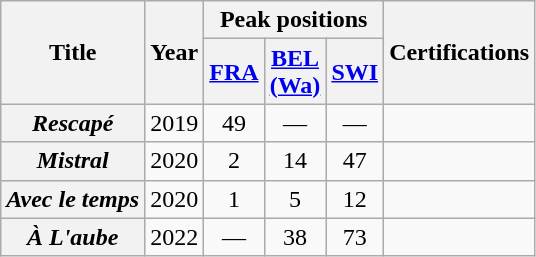<table class="wikitable plainrowheaders" style="text-align:center">
<tr>
<th scope="col" rowspan="2">Title</th>
<th scope="col" rowspan="2">Year</th>
<th scope="col" colspan="3">Peak positions</th>
<th scope="col" rowspan="2">Certifications</th>
</tr>
<tr>
<th scope="col"><a href='#'>FRA</a><br></th>
<th scope="col"><a href='#'>BEL <br>(Wa)</a><br></th>
<th scope="col"><a href='#'>SWI</a><br></th>
</tr>
<tr>
<th scope="row"><em>Rescapé</em></th>
<td>2019</td>
<td>49</td>
<td>—</td>
<td>—</td>
<td></td>
</tr>
<tr>
<th scope="row"><em>Mistral</em></th>
<td>2020</td>
<td>2</td>
<td>14</td>
<td>47</td>
<td></td>
</tr>
<tr>
<th scope="row"><em>Avec le temps</em></th>
<td>2020</td>
<td>1</td>
<td>5</td>
<td>12</td>
<td></td>
</tr>
<tr>
<th scope="row"><em>À L'aube</em></th>
<td>2022</td>
<td>—</td>
<td>38</td>
<td>73</td>
<td></td>
</tr>
</table>
